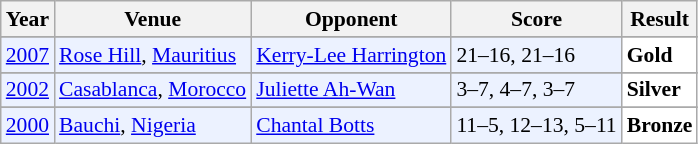<table class="sortable wikitable" style="font-size: 90%;">
<tr>
<th>Year</th>
<th>Venue</th>
<th>Opponent</th>
<th>Score</th>
<th>Result</th>
</tr>
<tr>
</tr>
<tr style="background:#ECF2FF">
<td align="center"><a href='#'>2007</a></td>
<td align="left"><a href='#'>Rose Hill</a>, <a href='#'>Mauritius</a></td>
<td align="left"> <a href='#'>Kerry-Lee Harrington</a></td>
<td align="left">21–16, 21–16</td>
<td style="text-align:left; background:white"> <strong>Gold</strong></td>
</tr>
<tr>
</tr>
<tr style="background:#ECF2FF">
<td align="center"><a href='#'>2002</a></td>
<td align="left"><a href='#'>Casablanca</a>, <a href='#'>Morocco</a></td>
<td align="left"> <a href='#'>Juliette Ah-Wan</a></td>
<td align="left">3–7, 4–7, 3–7</td>
<td style="text-align:left; background:white"> <strong>Silver</strong></td>
</tr>
<tr>
</tr>
<tr style="background:#ECF2FF">
<td align="center"><a href='#'>2000</a></td>
<td align="left"><a href='#'>Bauchi</a>, <a href='#'>Nigeria</a></td>
<td align="left"> <a href='#'>Chantal Botts</a></td>
<td align="left">11–5, 12–13, 5–11</td>
<td style="text-align:left; background:white"> <strong>Bronze</strong></td>
</tr>
</table>
